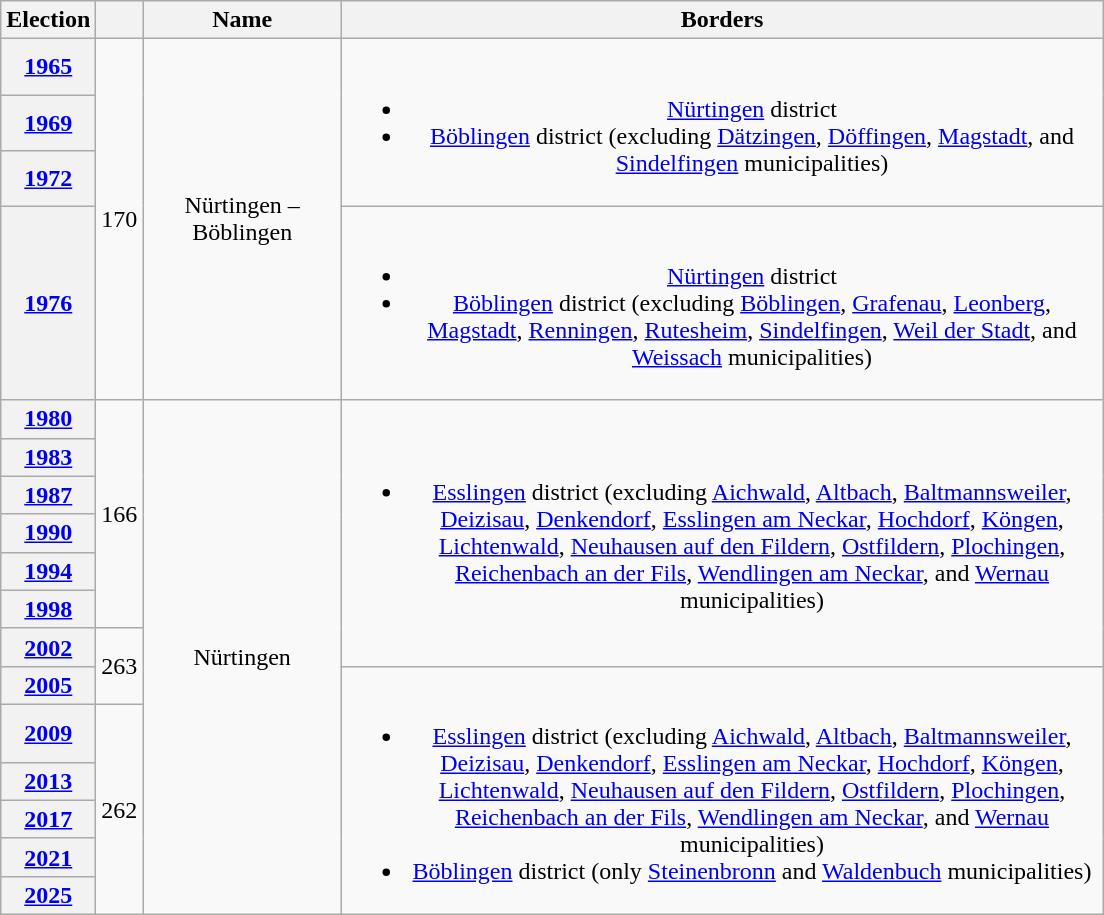<table class=wikitable style="text-align:center">
<tr>
<th>Election</th>
<th></th>
<th width=125px>Name</th>
<th width=500px>Borders</th>
</tr>
<tr>
<th><a href='#'>1965</a></th>
<td rowspan=4>170</td>
<td rowspan=4>Nürtingen – Böblingen</td>
<td rowspan=3><br><ul><li><a href='#'>Nürtingen</a> district</li><li><a href='#'>Böblingen</a> district (excluding <a href='#'>Dätzingen</a>, <a href='#'>Döffingen</a>, <a href='#'>Magstadt</a>, and <a href='#'>Sindelfingen</a> municipalities)</li></ul></td>
</tr>
<tr>
<th><a href='#'>1969</a></th>
</tr>
<tr>
<th><a href='#'>1972</a></th>
</tr>
<tr>
<th><a href='#'>1976</a></th>
<td><br><ul><li><a href='#'>Nürtingen</a> district</li><li><a href='#'>Böblingen</a> district (excluding <a href='#'>Böblingen</a>, <a href='#'>Grafenau</a>, <a href='#'>Leonberg</a>, <a href='#'>Magstadt</a>, <a href='#'>Renningen</a>, <a href='#'>Rutesheim</a>, <a href='#'>Sindelfingen</a>, <a href='#'>Weil der Stadt</a>, and <a href='#'>Weissach</a> municipalities)</li></ul></td>
</tr>
<tr>
<th><a href='#'>1980</a></th>
<td rowspan=6>166</td>
<td rowspan=13>Nürtingen</td>
<td rowspan=7><br><ul><li><a href='#'>Esslingen</a> district (excluding <a href='#'>Aichwald</a>, <a href='#'>Altbach</a>, <a href='#'>Baltmannsweiler</a>, <a href='#'>Deizisau</a>, <a href='#'>Denkendorf</a>, <a href='#'>Esslingen am Neckar</a>, <a href='#'>Hochdorf</a>, <a href='#'>Köngen</a>, <a href='#'>Lichtenwald</a>, <a href='#'>Neuhausen auf den Fildern</a>, <a href='#'>Ostfildern</a>, <a href='#'>Plochingen</a>, <a href='#'>Reichenbach an der Fils</a>, <a href='#'>Wendlingen am Neckar</a>, and <a href='#'>Wernau</a>  municipalities)</li></ul></td>
</tr>
<tr>
<th><a href='#'>1983</a></th>
</tr>
<tr>
<th><a href='#'>1987</a></th>
</tr>
<tr>
<th><a href='#'>1990</a></th>
</tr>
<tr>
<th><a href='#'>1994</a></th>
</tr>
<tr>
<th><a href='#'>1998</a></th>
</tr>
<tr>
<th><a href='#'>2002</a></th>
<td rowspan=2>263</td>
</tr>
<tr>
<th><a href='#'>2005</a></th>
<td rowspan=6><br><ul><li><a href='#'>Esslingen</a> district (excluding <a href='#'>Aichwald</a>, <a href='#'>Altbach</a>, <a href='#'>Baltmannsweiler</a>, <a href='#'>Deizisau</a>, <a href='#'>Denkendorf</a>, <a href='#'>Esslingen am Neckar</a>, <a href='#'>Hochdorf</a>, <a href='#'>Köngen</a>, <a href='#'>Lichtenwald</a>, <a href='#'>Neuhausen auf den Fildern</a>, <a href='#'>Ostfildern</a>, <a href='#'>Plochingen</a>, <a href='#'>Reichenbach an der Fils</a>, <a href='#'>Wendlingen am Neckar</a>, and <a href='#'>Wernau</a>  municipalities)</li><li><a href='#'>Böblingen</a> district (only <a href='#'>Steinenbronn</a> and <a href='#'>Waldenbuch</a> municipalities)</li></ul></td>
</tr>
<tr>
<th><a href='#'>2009</a></th>
<td rowspan=5>262</td>
</tr>
<tr>
<th><a href='#'>2013</a></th>
</tr>
<tr>
<th><a href='#'>2017</a></th>
</tr>
<tr>
<th><a href='#'>2021</a></th>
</tr>
<tr>
<th><a href='#'>2025</a></th>
</tr>
</table>
